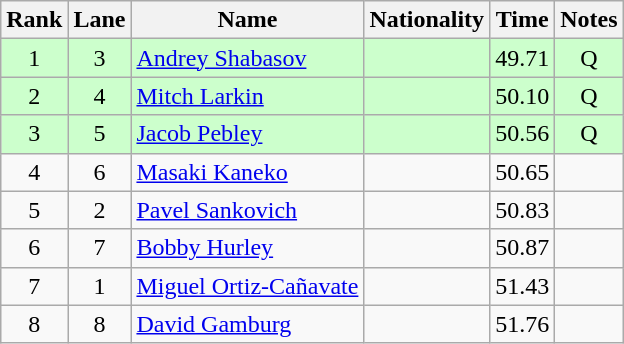<table class="wikitable sortable" style="text-align:center">
<tr>
<th>Rank</th>
<th>Lane</th>
<th>Name</th>
<th>Nationality</th>
<th>Time</th>
<th>Notes</th>
</tr>
<tr bgcolor=ccffcc>
<td>1</td>
<td>3</td>
<td align=left><a href='#'>Andrey Shabasov</a></td>
<td align=left></td>
<td>49.71</td>
<td>Q</td>
</tr>
<tr bgcolor=ccffcc>
<td>2</td>
<td>4</td>
<td align=left><a href='#'>Mitch Larkin</a></td>
<td align=left></td>
<td>50.10</td>
<td>Q</td>
</tr>
<tr bgcolor=ccffcc>
<td>3</td>
<td>5</td>
<td align=left><a href='#'>Jacob Pebley</a></td>
<td align=left></td>
<td>50.56</td>
<td>Q</td>
</tr>
<tr>
<td>4</td>
<td>6</td>
<td align=left><a href='#'>Masaki Kaneko</a></td>
<td align=left></td>
<td>50.65</td>
<td></td>
</tr>
<tr>
<td>5</td>
<td>2</td>
<td align=left><a href='#'>Pavel Sankovich</a></td>
<td align=left></td>
<td>50.83</td>
<td></td>
</tr>
<tr>
<td>6</td>
<td>7</td>
<td align=left><a href='#'>Bobby Hurley</a></td>
<td align=left></td>
<td>50.87</td>
<td></td>
</tr>
<tr>
<td>7</td>
<td>1</td>
<td align=left><a href='#'>Miguel Ortiz-Cañavate</a></td>
<td align=left></td>
<td>51.43</td>
<td></td>
</tr>
<tr>
<td>8</td>
<td>8</td>
<td align=left><a href='#'>David Gamburg</a></td>
<td align=left></td>
<td>51.76</td>
<td></td>
</tr>
</table>
